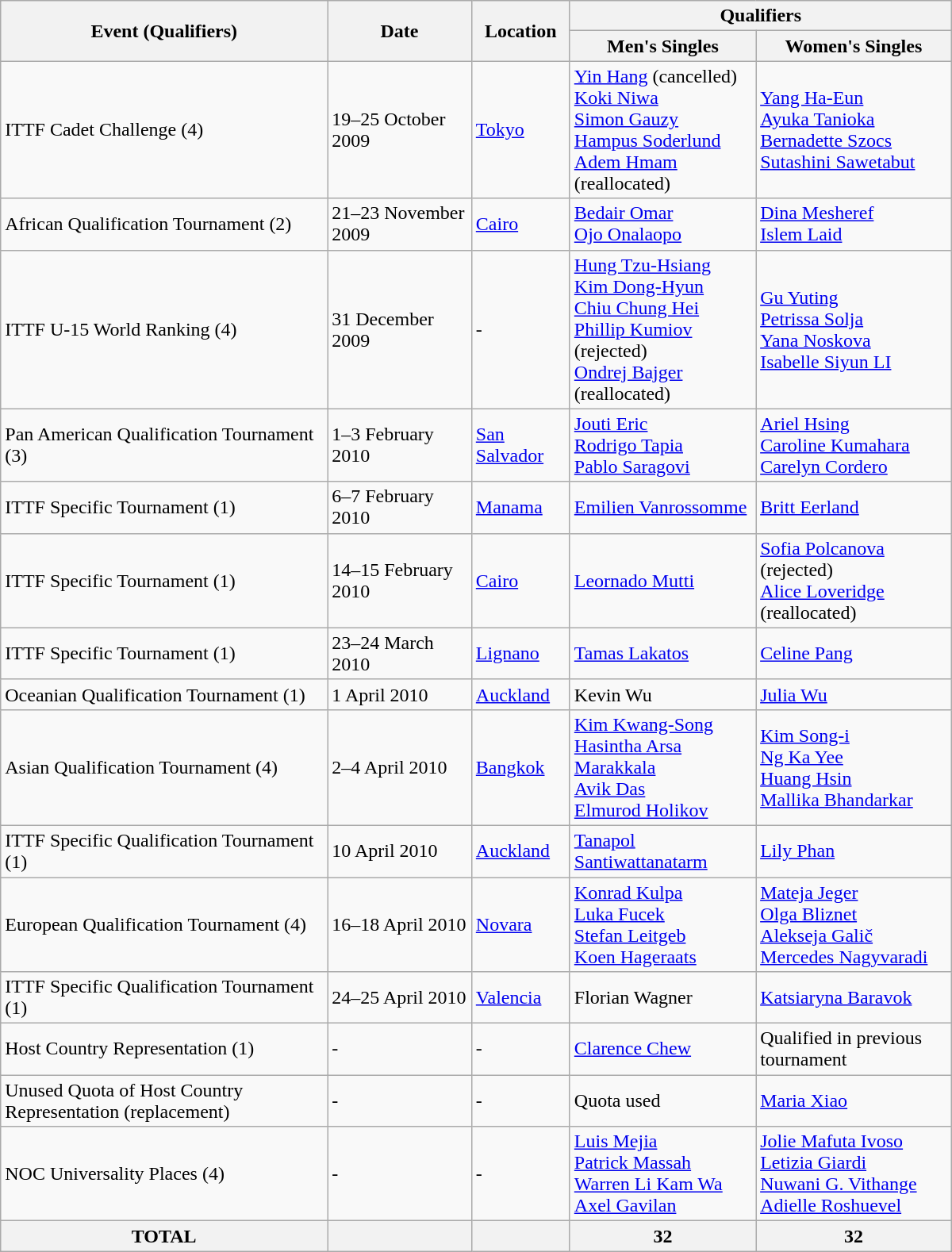<table class="wikitable" width=800 style="text-align:left; font-size:100%">
<tr>
<th rowspan=2>Event (Qualifiers)</th>
<th rowspan=2>Date</th>
<th rowspan=2>Location</th>
<th colspan=2>Qualifiers</th>
</tr>
<tr>
<th>Men's Singles</th>
<th>Women's Singles</th>
</tr>
<tr>
<td>ITTF Cadet Challenge (4)</td>
<td>19–25 October 2009</td>
<td> <a href='#'>Tokyo</a></td>
<td> <a href='#'>Yin Hang</a> (cancelled)<br>  <a href='#'>Koki Niwa</a><br> <a href='#'>Simon Gauzy</a><br> <a href='#'>Hampus Soderlund</a><br> <a href='#'>Adem Hmam</a> (reallocated)</td>
<td> <a href='#'>Yang Ha-Eun</a><br>  <a href='#'>Ayuka Tanioka</a><br> <a href='#'>Bernadette Szocs</a><br> <a href='#'>Sutashini Sawetabut</a></td>
</tr>
<tr>
<td>African Qualification Tournament (2)</td>
<td>21–23 November 2009</td>
<td> <a href='#'>Cairo</a></td>
<td> <a href='#'>Bedair Omar</a><br> <a href='#'>Ojo Onalaopo</a></td>
<td> <a href='#'>Dina Mesheref</a><br> <a href='#'>Islem Laid</a></td>
</tr>
<tr>
<td>ITTF U-15 World Ranking (4)</td>
<td>31 December 2009</td>
<td>-</td>
<td> <a href='#'>Hung Tzu-Hsiang</a> <br> <a href='#'>Kim Dong-Hyun</a><br>  <a href='#'>Chiu Chung Hei</a><br>  <a href='#'>Phillip Kumiov</a> (rejected)<br>  <a href='#'>Ondrej Bajger</a> (reallocated)</td>
<td> <a href='#'>Gu Yuting</a> <br> <a href='#'>Petrissa Solja</a><br>  <a href='#'>Yana Noskova</a><br>  <a href='#'>Isabelle Siyun LI</a></td>
</tr>
<tr>
<td>Pan American Qualification Tournament (3)</td>
<td>1–3 February 2010</td>
<td> <a href='#'>San Salvador</a></td>
<td> <a href='#'>Jouti Eric</a><br> <a href='#'>Rodrigo Tapia</a><br>  <a href='#'>Pablo Saragovi</a></td>
<td> <a href='#'>Ariel Hsing</a><br> <a href='#'>Caroline Kumahara</a><br>  <a href='#'>Carelyn Cordero</a></td>
</tr>
<tr>
<td>ITTF Specific Tournament (1)</td>
<td>6–7 February 2010</td>
<td> <a href='#'>Manama</a></td>
<td> <a href='#'>Emilien Vanrossomme</a></td>
<td> <a href='#'>Britt Eerland</a></td>
</tr>
<tr>
<td>ITTF Specific Tournament (1)</td>
<td>14–15 February 2010</td>
<td> <a href='#'>Cairo</a></td>
<td> <a href='#'>Leornado Mutti</a></td>
<td> <a href='#'>Sofia Polcanova</a> (rejected) <br>  <a href='#'>Alice Loveridge</a> (reallocated)</td>
</tr>
<tr>
<td>ITTF Specific Tournament (1)</td>
<td>23–24 March 2010</td>
<td> <a href='#'>Lignano</a></td>
<td> <a href='#'>Tamas Lakatos</a></td>
<td> <a href='#'>Celine Pang</a></td>
</tr>
<tr>
<td>Oceanian Qualification Tournament (1)</td>
<td>1 April 2010</td>
<td> <a href='#'>Auckland</a></td>
<td> Kevin Wu</td>
<td> <a href='#'>Julia Wu</a></td>
</tr>
<tr>
<td>Asian Qualification Tournament (4)</td>
<td>2–4 April 2010</td>
<td> <a href='#'>Bangkok</a></td>
<td> <a href='#'>Kim Kwang-Song</a> <br>  <a href='#'>Hasintha Arsa Marakkala</a> <br>  <a href='#'>Avik Das</a> <br>  <a href='#'>Elmurod Holikov</a></td>
<td> <a href='#'>Kim Song-i</a> <br>  <a href='#'>Ng Ka Yee</a> <br>  <a href='#'>Huang Hsin</a> <br>  <a href='#'>Mallika Bhandarkar</a></td>
</tr>
<tr>
<td>ITTF Specific Qualification Tournament (1)</td>
<td>10 April 2010</td>
<td> <a href='#'>Auckland</a></td>
<td> <a href='#'>Tanapol Santiwattanatarm</a></td>
<td> <a href='#'>Lily Phan</a></td>
</tr>
<tr>
<td>European Qualification Tournament (4)</td>
<td>16–18 April 2010</td>
<td> <a href='#'>Novara</a></td>
<td> <a href='#'>Konrad Kulpa</a> <br>  <a href='#'>Luka Fucek</a> <br>  <a href='#'>Stefan Leitgeb</a> <br>  <a href='#'>Koen Hageraats</a></td>
<td> <a href='#'>Mateja Jeger</a> <br>  <a href='#'>Olga Bliznet</a> <br>  <a href='#'>Alekseja Galič</a> <br>  <a href='#'>Mercedes Nagyvaradi</a></td>
</tr>
<tr>
<td>ITTF Specific Qualification Tournament (1)</td>
<td>24–25 April 2010</td>
<td> <a href='#'>Valencia</a></td>
<td> Florian Wagner</td>
<td> <a href='#'>Katsiaryna Baravok</a></td>
</tr>
<tr>
<td>Host Country Representation (1)</td>
<td>-</td>
<td>-</td>
<td> <a href='#'>Clarence Chew</a></td>
<td>Qualified in previous tournament</td>
</tr>
<tr>
<td>Unused Quota of Host Country Representation (replacement)</td>
<td>-</td>
<td>-</td>
<td>Quota used</td>
<td> <a href='#'>Maria Xiao</a></td>
</tr>
<tr>
<td>NOC Universality Places (4)</td>
<td>-</td>
<td>-</td>
<td> <a href='#'>Luis Mejia</a> <br>  <a href='#'>Patrick Massah</a> <br>  <a href='#'>Warren Li Kam Wa</a><br>  <a href='#'>Axel Gavilan</a></td>
<td> <a href='#'>Jolie Mafuta Ivoso</a> <br>  <a href='#'>Letizia Giardi</a> <br>  <a href='#'>Nuwani G. Vithange</a><br>  <a href='#'>Adielle Roshuevel</a></td>
</tr>
<tr>
<th>TOTAL</th>
<th></th>
<th></th>
<th>32</th>
<th>32</th>
</tr>
</table>
